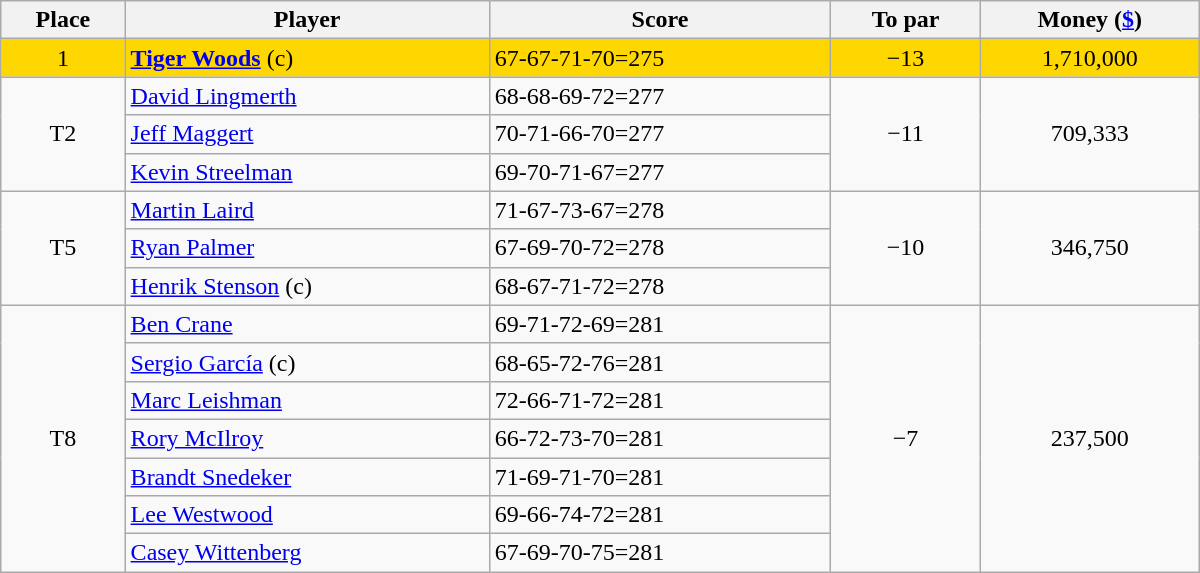<table class="wikitable" style="width:50em;margin-bottom:0;">
<tr>
<th>Place</th>
<th>Player</th>
<th>Score</th>
<th>To par</th>
<th>Money (<a href='#'>$</a>)</th>
</tr>
<tr style="background:gold">
<td align=center>1</td>
<td> <strong><a href='#'>Tiger Woods</a></strong> (c)</td>
<td>67-67-71-70=275</td>
<td align=center>−13</td>
<td align=center>1,710,000</td>
</tr>
<tr>
<td rowspan=3 align=center>T2</td>
<td> <a href='#'>David Lingmerth</a></td>
<td>68-68-69-72=277</td>
<td rowspan=3 align=center>−11</td>
<td rowspan=3 align=center>709,333</td>
</tr>
<tr>
<td> <a href='#'>Jeff Maggert</a></td>
<td>70-71-66-70=277</td>
</tr>
<tr>
<td> <a href='#'>Kevin Streelman</a></td>
<td>69-70-71-67=277</td>
</tr>
<tr>
<td rowspan=3 align=center>T5</td>
<td> <a href='#'>Martin Laird</a></td>
<td>71-67-73-67=278</td>
<td rowspan=3 align=center>−10</td>
<td rowspan=3 align=center>346,750</td>
</tr>
<tr>
<td> <a href='#'>Ryan Palmer</a></td>
<td>67-69-70-72=278</td>
</tr>
<tr>
<td> <a href='#'>Henrik Stenson</a> (c)</td>
<td>68-67-71-72=278</td>
</tr>
<tr>
<td rowspan=7 align=center>T8</td>
<td> <a href='#'>Ben Crane</a></td>
<td>69-71-72-69=281</td>
<td rowspan=7 align=center>−7</td>
<td rowspan=7 align=center>237,500</td>
</tr>
<tr>
<td> <a href='#'>Sergio García</a> (c)</td>
<td>68-65-72-76=281</td>
</tr>
<tr>
<td> <a href='#'>Marc Leishman</a></td>
<td>72-66-71-72=281</td>
</tr>
<tr>
<td> <a href='#'>Rory McIlroy</a></td>
<td>66-72-73-70=281</td>
</tr>
<tr>
<td> <a href='#'>Brandt Snedeker</a></td>
<td>71-69-71-70=281</td>
</tr>
<tr>
<td> <a href='#'>Lee Westwood</a></td>
<td>69-66-74-72=281</td>
</tr>
<tr>
<td> <a href='#'>Casey Wittenberg</a></td>
<td>67-69-70-75=281</td>
</tr>
</table>
